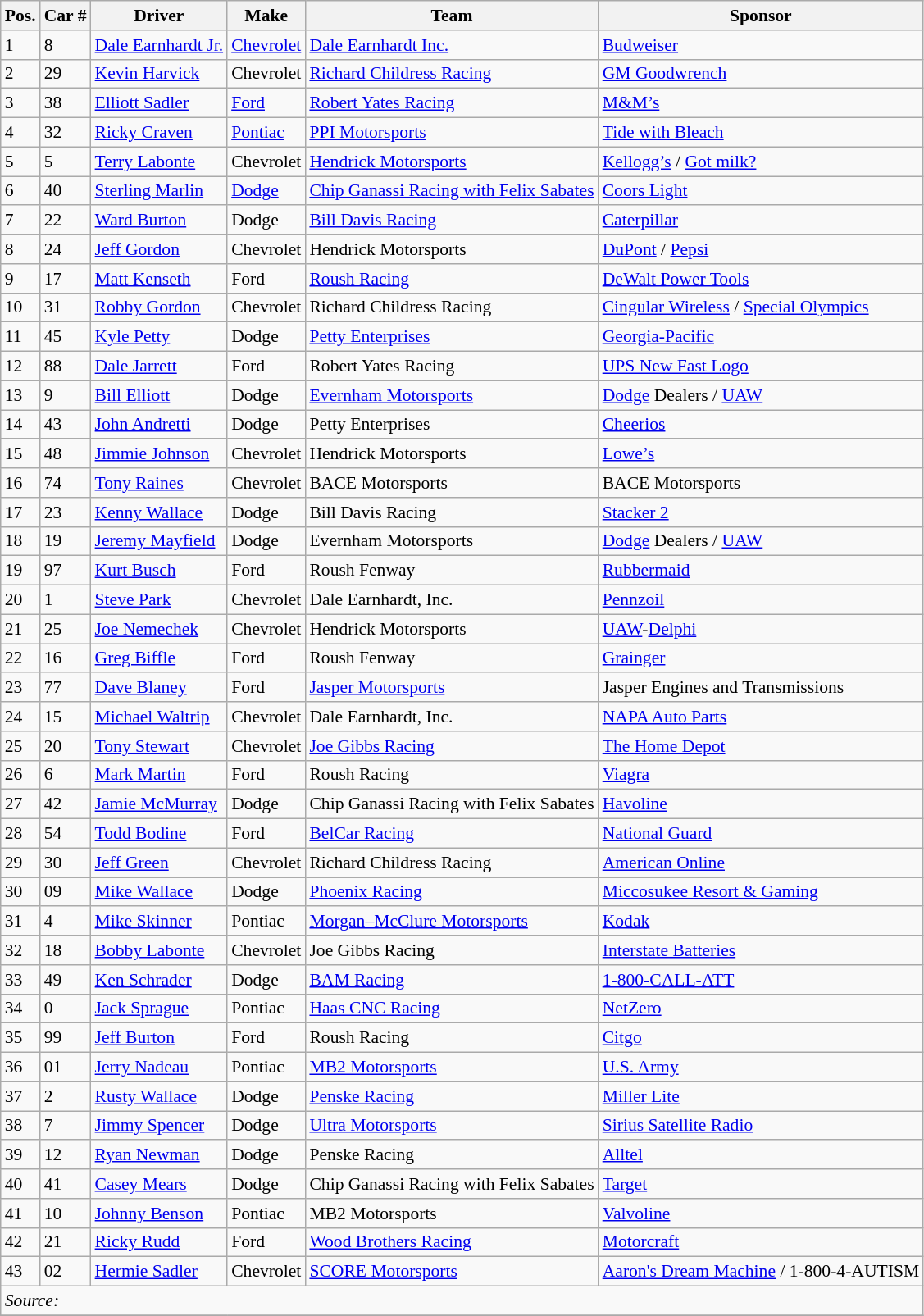<table class="wikitable" style="font-size: 90%;">
<tr>
<th>Pos.</th>
<th>Car #</th>
<th>Driver</th>
<th>Make</th>
<th>Team</th>
<th>Sponsor</th>
</tr>
<tr>
<td>1</td>
<td>8</td>
<td><a href='#'>Dale Earnhardt Jr.</a></td>
<td><a href='#'>Chevrolet</a></td>
<td><a href='#'>Dale Earnhardt Inc.</a></td>
<td><a href='#'>Budweiser</a></td>
</tr>
<tr>
<td>2</td>
<td>29</td>
<td><a href='#'>Kevin Harvick</a></td>
<td>Chevrolet</td>
<td><a href='#'>Richard Childress Racing</a></td>
<td><a href='#'>GM Goodwrench</a></td>
</tr>
<tr>
<td>3</td>
<td>38</td>
<td><a href='#'>Elliott Sadler</a></td>
<td><a href='#'>Ford</a></td>
<td><a href='#'>Robert Yates Racing</a></td>
<td><a href='#'>M&M’s</a></td>
</tr>
<tr>
<td>4</td>
<td>32</td>
<td><a href='#'>Ricky Craven</a></td>
<td><a href='#'>Pontiac</a></td>
<td><a href='#'>PPI Motorsports</a></td>
<td><a href='#'>Tide with Bleach</a></td>
</tr>
<tr>
<td>5</td>
<td>5</td>
<td><a href='#'>Terry Labonte</a></td>
<td>Chevrolet</td>
<td><a href='#'>Hendrick Motorsports</a></td>
<td><a href='#'>Kellogg’s</a> / <a href='#'>Got milk?</a></td>
</tr>
<tr>
<td>6</td>
<td>40</td>
<td><a href='#'>Sterling Marlin</a></td>
<td><a href='#'>Dodge</a></td>
<td><a href='#'>Chip Ganassi Racing with Felix Sabates</a></td>
<td><a href='#'>Coors Light</a></td>
</tr>
<tr>
<td>7</td>
<td>22</td>
<td><a href='#'>Ward Burton</a></td>
<td>Dodge</td>
<td><a href='#'>Bill Davis Racing</a></td>
<td><a href='#'>Caterpillar</a></td>
</tr>
<tr>
<td>8</td>
<td>24</td>
<td><a href='#'>Jeff Gordon</a></td>
<td>Chevrolet</td>
<td>Hendrick Motorsports</td>
<td><a href='#'>DuPont</a> / <a href='#'>Pepsi</a></td>
</tr>
<tr>
<td>9</td>
<td>17</td>
<td><a href='#'>Matt Kenseth</a></td>
<td>Ford</td>
<td><a href='#'>Roush Racing</a></td>
<td><a href='#'>DeWalt Power Tools</a></td>
</tr>
<tr>
<td>10</td>
<td>31</td>
<td><a href='#'>Robby Gordon</a></td>
<td>Chevrolet</td>
<td>Richard Childress Racing</td>
<td><a href='#'>Cingular Wireless</a> / <a href='#'>Special Olympics</a></td>
</tr>
<tr>
<td>11</td>
<td>45</td>
<td><a href='#'>Kyle Petty</a></td>
<td>Dodge</td>
<td><a href='#'>Petty Enterprises</a></td>
<td><a href='#'>Georgia-Pacific</a></td>
</tr>
<tr>
<td>12</td>
<td>88</td>
<td><a href='#'>Dale Jarrett</a></td>
<td>Ford</td>
<td>Robert Yates Racing</td>
<td><a href='#'>UPS New Fast Logo</a></td>
</tr>
<tr>
<td>13</td>
<td>9</td>
<td><a href='#'>Bill Elliott</a></td>
<td>Dodge</td>
<td><a href='#'>Evernham Motorsports</a></td>
<td><a href='#'>Dodge</a> Dealers / <a href='#'>UAW</a></td>
</tr>
<tr>
<td>14</td>
<td>43</td>
<td><a href='#'>John Andretti</a></td>
<td>Dodge</td>
<td>Petty Enterprises</td>
<td><a href='#'>Cheerios</a></td>
</tr>
<tr>
<td>15</td>
<td>48</td>
<td><a href='#'>Jimmie Johnson</a></td>
<td>Chevrolet</td>
<td>Hendrick Motorsports</td>
<td><a href='#'>Lowe’s</a></td>
</tr>
<tr>
<td>16</td>
<td>74</td>
<td><a href='#'>Tony Raines</a></td>
<td>Chevrolet</td>
<td>BACE Motorsports</td>
<td>BACE Motorsports</td>
</tr>
<tr>
<td>17</td>
<td>23</td>
<td><a href='#'>Kenny Wallace</a></td>
<td>Dodge</td>
<td>Bill Davis Racing</td>
<td><a href='#'>Stacker 2</a></td>
</tr>
<tr>
<td>18</td>
<td>19</td>
<td><a href='#'>Jeremy Mayfield</a></td>
<td>Dodge</td>
<td>Evernham Motorsports</td>
<td><a href='#'>Dodge</a> Dealers / <a href='#'>UAW</a></td>
</tr>
<tr>
<td>19</td>
<td>97</td>
<td><a href='#'>Kurt Busch</a></td>
<td>Ford</td>
<td>Roush Fenway</td>
<td><a href='#'>Rubbermaid</a></td>
</tr>
<tr>
<td>20</td>
<td>1</td>
<td><a href='#'>Steve Park</a></td>
<td>Chevrolet</td>
<td>Dale Earnhardt, Inc.</td>
<td><a href='#'>Pennzoil</a></td>
</tr>
<tr>
<td>21</td>
<td>25</td>
<td><a href='#'>Joe Nemechek</a></td>
<td>Chevrolet</td>
<td>Hendrick Motorsports</td>
<td><a href='#'>UAW</a>-<a href='#'>Delphi</a></td>
</tr>
<tr>
<td>22</td>
<td>16</td>
<td><a href='#'>Greg Biffle</a></td>
<td>Ford</td>
<td>Roush Fenway</td>
<td><a href='#'>Grainger</a></td>
</tr>
<tr>
<td>23</td>
<td>77</td>
<td><a href='#'>Dave Blaney</a></td>
<td>Ford</td>
<td><a href='#'>Jasper Motorsports</a></td>
<td>Jasper Engines and Transmissions</td>
</tr>
<tr>
<td>24</td>
<td>15</td>
<td><a href='#'>Michael Waltrip</a></td>
<td>Chevrolet</td>
<td>Dale Earnhardt, Inc.</td>
<td><a href='#'>NAPA Auto Parts</a></td>
</tr>
<tr>
<td>25</td>
<td>20</td>
<td><a href='#'>Tony Stewart</a></td>
<td>Chevrolet</td>
<td><a href='#'>Joe Gibbs Racing</a></td>
<td><a href='#'>The Home Depot</a></td>
</tr>
<tr>
<td>26</td>
<td>6</td>
<td><a href='#'>Mark Martin</a></td>
<td>Ford</td>
<td>Roush Racing</td>
<td><a href='#'>Viagra</a></td>
</tr>
<tr>
<td>27</td>
<td>42</td>
<td><a href='#'>Jamie McMurray</a></td>
<td>Dodge</td>
<td>Chip Ganassi Racing with Felix Sabates</td>
<td><a href='#'>Havoline</a></td>
</tr>
<tr>
<td>28</td>
<td>54</td>
<td><a href='#'>Todd Bodine</a></td>
<td>Ford</td>
<td><a href='#'>BelCar Racing</a></td>
<td><a href='#'>National Guard</a></td>
</tr>
<tr>
<td>29</td>
<td>30</td>
<td><a href='#'>Jeff Green</a></td>
<td>Chevrolet</td>
<td>Richard Childress Racing</td>
<td><a href='#'>American Online</a></td>
</tr>
<tr>
<td>30</td>
<td>09</td>
<td><a href='#'>Mike Wallace</a></td>
<td>Dodge</td>
<td><a href='#'>Phoenix Racing</a></td>
<td><a href='#'>Miccosukee Resort & Gaming</a></td>
</tr>
<tr>
<td>31</td>
<td>4</td>
<td><a href='#'>Mike Skinner</a></td>
<td>Pontiac</td>
<td><a href='#'>Morgan–McClure Motorsports</a></td>
<td><a href='#'>Kodak</a></td>
</tr>
<tr>
<td>32</td>
<td>18</td>
<td><a href='#'>Bobby Labonte</a></td>
<td>Chevrolet</td>
<td>Joe Gibbs Racing</td>
<td><a href='#'>Interstate Batteries</a></td>
</tr>
<tr>
<td>33</td>
<td>49</td>
<td><a href='#'>Ken Schrader</a></td>
<td>Dodge</td>
<td><a href='#'>BAM Racing</a></td>
<td><a href='#'>1-800-CALL-ATT</a></td>
</tr>
<tr>
<td>34</td>
<td>0</td>
<td><a href='#'>Jack Sprague</a></td>
<td>Pontiac</td>
<td><a href='#'>Haas CNC Racing</a></td>
<td><a href='#'>NetZero</a></td>
</tr>
<tr>
<td>35</td>
<td>99</td>
<td><a href='#'>Jeff Burton</a></td>
<td>Ford</td>
<td>Roush Racing</td>
<td><a href='#'>Citgo</a></td>
</tr>
<tr>
<td>36</td>
<td>01</td>
<td><a href='#'>Jerry Nadeau</a></td>
<td>Pontiac</td>
<td><a href='#'>MB2 Motorsports</a></td>
<td><a href='#'>U.S. Army</a></td>
</tr>
<tr>
<td>37</td>
<td>2</td>
<td><a href='#'>Rusty Wallace</a></td>
<td>Dodge</td>
<td><a href='#'>Penske Racing</a></td>
<td><a href='#'>Miller Lite</a></td>
</tr>
<tr>
<td>38</td>
<td>7</td>
<td><a href='#'>Jimmy Spencer</a></td>
<td>Dodge</td>
<td><a href='#'>Ultra Motorsports</a></td>
<td><a href='#'>Sirius Satellite Radio</a></td>
</tr>
<tr>
<td>39</td>
<td>12</td>
<td><a href='#'>Ryan Newman</a></td>
<td>Dodge</td>
<td>Penske Racing</td>
<td><a href='#'>Alltel</a></td>
</tr>
<tr>
<td>40</td>
<td>41</td>
<td><a href='#'>Casey Mears</a></td>
<td>Dodge</td>
<td>Chip Ganassi Racing with Felix Sabates</td>
<td><a href='#'>Target</a></td>
</tr>
<tr>
<td>41</td>
<td>10</td>
<td><a href='#'>Johnny Benson</a></td>
<td>Pontiac</td>
<td>MB2 Motorsports</td>
<td><a href='#'>Valvoline</a></td>
</tr>
<tr>
<td>42</td>
<td>21</td>
<td><a href='#'>Ricky Rudd</a></td>
<td>Ford</td>
<td><a href='#'>Wood Brothers Racing</a></td>
<td><a href='#'>Motorcraft</a></td>
</tr>
<tr>
<td>43</td>
<td>02</td>
<td><a href='#'>Hermie Sadler</a></td>
<td>Chevrolet</td>
<td><a href='#'>SCORE Motorsports</a></td>
<td><a href='#'>Aaron's Dream Machine</a> / 1-800-4-AUTISM</td>
</tr>
<tr>
<td colspan="7"><em>Source:</em></td>
</tr>
<tr>
</tr>
</table>
